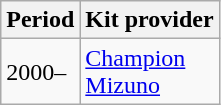<table class="wikitable" style="text-align: left">
<tr>
<th>Period</th>
<th>Kit provider</th>
</tr>
<tr>
<td>2000–</td>
<td><a href='#'>Champion</a><br><a href='#'>Mizuno</a></td>
</tr>
</table>
